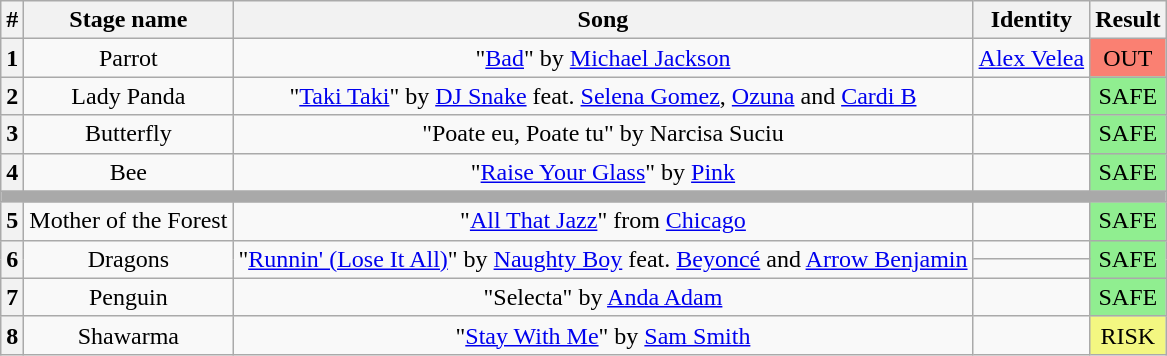<table class="wikitable plainrowheaders" style="text-align: center;">
<tr>
<th>#</th>
<th>Stage name</th>
<th>Song</th>
<th>Identity</th>
<th>Result</th>
</tr>
<tr>
<th>1</th>
<td>Parrot</td>
<td>"<a href='#'>Bad</a>" by <a href='#'>Michael Jackson</a></td>
<td><a href='#'>Alex Velea</a></td>
<td bgcolor=salmon>OUT</td>
</tr>
<tr>
<th>2</th>
<td>Lady Panda</td>
<td>"<a href='#'>Taki Taki</a>" by <a href='#'>DJ Snake</a> feat. <a href='#'>Selena Gomez</a>, <a href='#'>Ozuna</a> and <a href='#'>Cardi B</a></td>
<td></td>
<td bgcolor=lightgreen>SAFE</td>
</tr>
<tr>
<th>3</th>
<td>Butterfly</td>
<td>"Poate eu, Poate tu" by Narcisa Suciu</td>
<td></td>
<td bgcolor=lightgreen>SAFE</td>
</tr>
<tr>
<th>4</th>
<td>Bee</td>
<td>"<a href='#'>Raise Your Glass</a>" by <a href='#'>Pink</a></td>
<td></td>
<td bgcolor=lightgreen>SAFE</td>
</tr>
<tr>
<td colspan="5" style="background:darkgray"></td>
</tr>
<tr>
<th>5</th>
<td>Mother of the Forest</td>
<td>"<a href='#'>All That Jazz</a>" from <a href='#'>Chicago</a></td>
<td></td>
<td bgcolor=lightgreen>SAFE</td>
</tr>
<tr>
<th rowspan="2">6</th>
<td rowspan="2">Dragons</td>
<td rowspan="2">"<a href='#'>Runnin' (Lose It All)</a>" by <a href='#'>Naughty Boy</a> feat. <a href='#'>Beyoncé</a> and <a href='#'>Arrow Benjamin</a></td>
<td></td>
<td rowspan="2" bgcolor=lightgreen>SAFE</td>
</tr>
<tr>
<td></td>
</tr>
<tr>
<th>7</th>
<td>Penguin</td>
<td>"Selecta" by <a href='#'>Anda Adam</a></td>
<td></td>
<td bgcolor=lightgreen>SAFE</td>
</tr>
<tr>
<th>8</th>
<td>Shawarma</td>
<td>"<a href='#'>Stay With Me</a>" by <a href='#'>Sam Smith</a></td>
<td></td>
<td bgcolor="#F3F781">RISK</td>
</tr>
</table>
